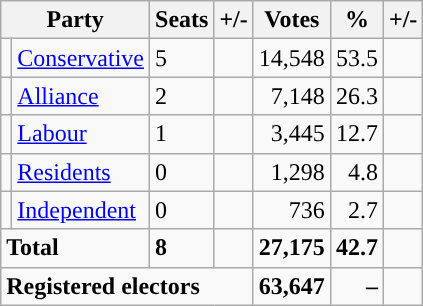<table class="wikitable sortable">
<tr>
<th colspan="2">Party</th>
<th>Seats</th>
<th>+/-</th>
<th>Votes</th>
<th>%</th>
<th>+/-</th>
</tr>
<tr>
<td style="background-color: "></td>
<td><a href='#'>Conservative</a></td>
<td>5</td>
<td></td>
<td style="text-align:right;">14,548</td>
<td style="text-align:right;">53.5</td>
<td style="text-align:right;"></td>
</tr>
<tr>
<td style="background-color: "></td>
<td><a href='#'>Alliance</a></td>
<td>2</td>
<td></td>
<td style="text-align:right;">7,148</td>
<td style="text-align:right;">26.3</td>
<td style="text-align:right;"></td>
</tr>
<tr>
<td style="background-color: "></td>
<td><a href='#'>Labour</a></td>
<td>1</td>
<td></td>
<td style="text-align:right;">3,445</td>
<td style="text-align:right;">12.7</td>
<td style="text-align:right;"></td>
</tr>
<tr>
<td style="background-color: "></td>
<td><a href='#'>Residents</a></td>
<td>0</td>
<td></td>
<td style="text-align:right;">1,298</td>
<td style="text-align:right;">4.8</td>
<td style="text-align:right;"></td>
</tr>
<tr>
<td style="background-color: "></td>
<td><a href='#'>Independent</a></td>
<td>0</td>
<td></td>
<td style="text-align:right;">736</td>
<td style="text-align:right;">2.7</td>
<td style="text-align:right;"></td>
</tr>
<tr>
<td colspan="2"><strong>Total</strong></td>
<td><strong>8</strong></td>
<td></td>
<td style="text-align:right;"><strong>27,175</strong></td>
<td style="text-align:right;"><strong>42.7</strong></td>
<td style="text-align:right;"></td>
</tr>
<tr>
<td colspan="4"><strong>Registered electors</strong></td>
<td style="text-align:right;"><strong>63,647</strong></td>
<td style="text-align:right;"><strong>–</strong></td>
<td style="text-align:right;"></td>
</tr>
</table>
